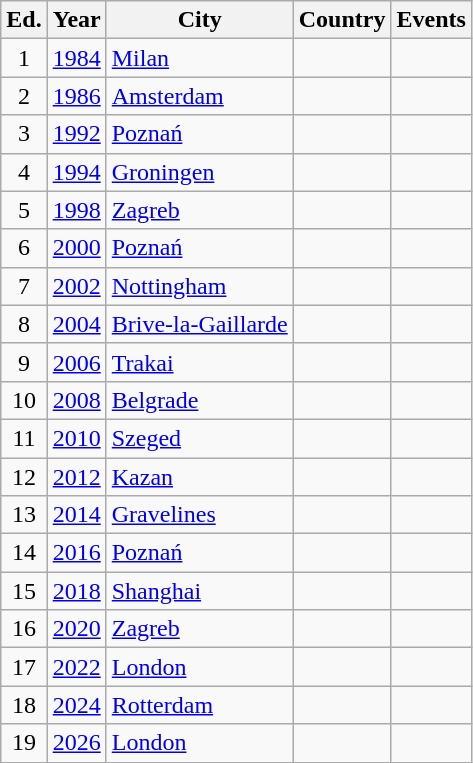<table class="wikitable">
<tr>
<th>Ed.</th>
<th>Year</th>
<th>City</th>
<th>Country</th>
<th>Events</th>
</tr>
<tr>
<td align=center>1</td>
<td><a href='#'>1984</a></td>
<td><a href='#'>Milan</a></td>
<td></td>
<td align=center></td>
</tr>
<tr>
<td align=center>2</td>
<td><a href='#'>1986</a></td>
<td><a href='#'>Amsterdam</a></td>
<td></td>
<td align=center></td>
</tr>
<tr>
<td align=center>3</td>
<td><a href='#'>1992</a></td>
<td><a href='#'>Poznań</a></td>
<td></td>
<td align=center></td>
</tr>
<tr>
<td align=center>4</td>
<td><a href='#'>1994</a></td>
<td><a href='#'>Groningen</a></td>
<td></td>
<td align=center></td>
</tr>
<tr>
<td align=center>5</td>
<td><a href='#'>1998</a></td>
<td><a href='#'>Zagreb</a></td>
<td></td>
<td align=center></td>
</tr>
<tr>
<td align=center>6</td>
<td><a href='#'>2000</a></td>
<td><a href='#'>Poznań</a></td>
<td></td>
<td align=center></td>
</tr>
<tr>
<td align=center>7</td>
<td><a href='#'>2002</a></td>
<td><a href='#'>Nottingham</a></td>
<td></td>
<td align=center></td>
</tr>
<tr>
<td align=center>8</td>
<td><a href='#'>2004</a></td>
<td><a href='#'>Brive-la-Gaillarde</a></td>
<td></td>
<td align=center></td>
</tr>
<tr>
<td align=center>9</td>
<td><a href='#'>2006</a></td>
<td><a href='#'>Trakai</a></td>
<td></td>
<td align=center></td>
</tr>
<tr>
<td align=center>10</td>
<td><a href='#'>2008</a></td>
<td><a href='#'>Belgrade</a></td>
<td></td>
<td align=center></td>
</tr>
<tr>
<td align=center>11</td>
<td><a href='#'>2010</a></td>
<td><a href='#'>Szeged</a></td>
<td></td>
<td align=center></td>
</tr>
<tr>
<td align=center>12</td>
<td><a href='#'>2012</a></td>
<td><a href='#'>Kazan</a></td>
<td></td>
<td align=center></td>
</tr>
<tr>
<td align=center>13</td>
<td><a href='#'>2014</a></td>
<td><a href='#'>Gravelines</a></td>
<td></td>
<td align=center></td>
</tr>
<tr>
<td align=center>14</td>
<td><a href='#'>2016</a></td>
<td><a href='#'>Poznań</a></td>
<td></td>
<td align=center></td>
</tr>
<tr>
<td align=center>15</td>
<td><a href='#'>2018</a></td>
<td><a href='#'>Shanghai</a></td>
<td></td>
<td align=center></td>
</tr>
<tr>
<td align=center>16</td>
<td><a href='#'>2020</a></td>
<td><a href='#'>Zagreb</a></td>
<td></td>
<td align=center></td>
</tr>
<tr>
<td align=center>17</td>
<td><a href='#'>2022</a></td>
<td><a href='#'>London</a></td>
<td></td>
<td align=center></td>
</tr>
<tr>
<td align=center>18</td>
<td><a href='#'>2024</a></td>
<td><a href='#'>Rotterdam</a></td>
<td></td>
<td align=center></td>
</tr>
<tr>
<td align=center>19</td>
<td><a href='#'>2026</a></td>
<td><a href='#'>London</a></td>
<td></td>
<td align=center></td>
</tr>
</table>
